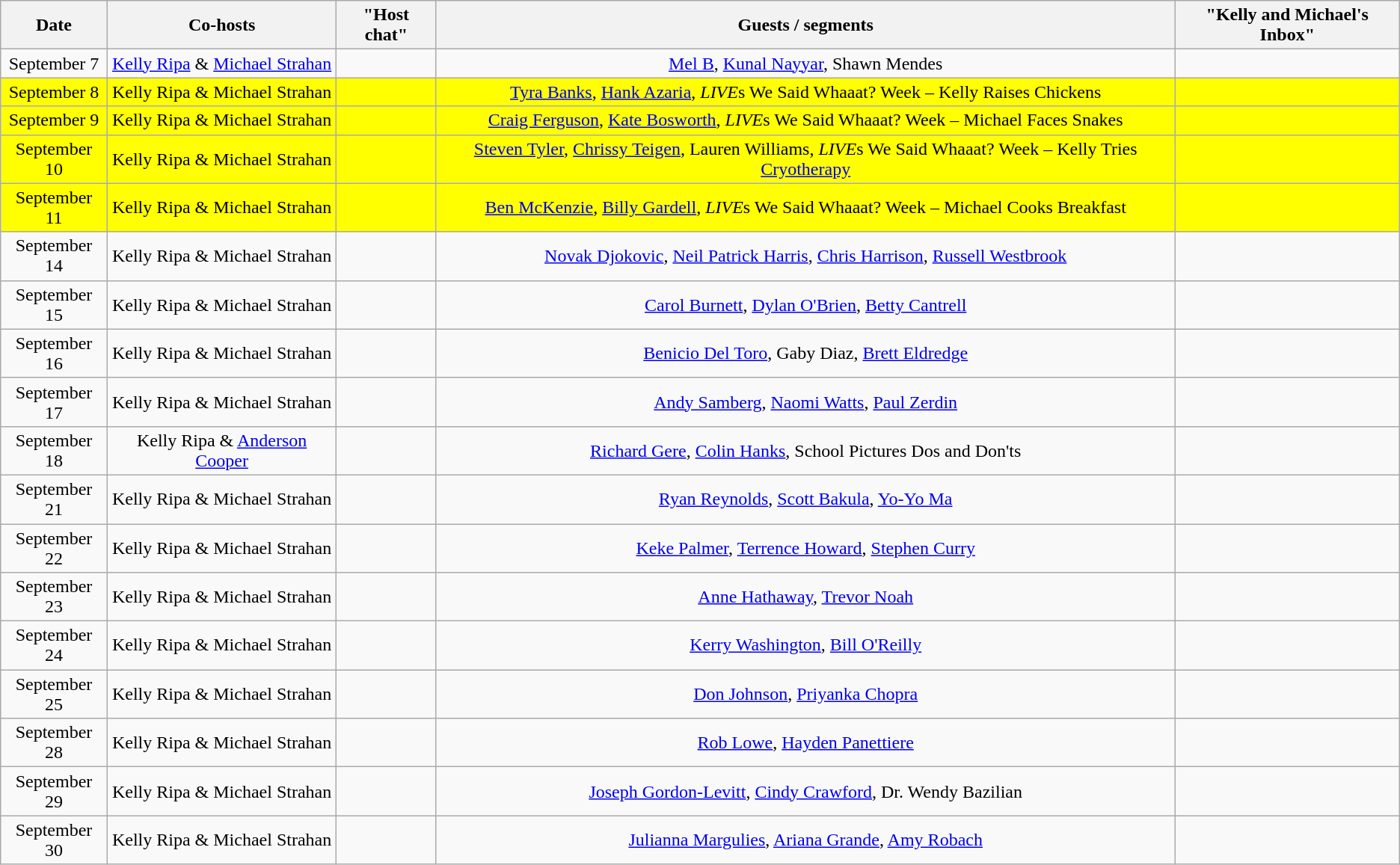<table class="wikitable sortable" style="text-align:center;">
<tr>
<th>Date</th>
<th>Co-hosts</th>
<th>"Host chat"</th>
<th>Guests / segments</th>
<th>"Kelly and Michael's Inbox"</th>
</tr>
<tr>
<td>September 7</td>
<td><a href='#'>Kelly Ripa</a> & <a href='#'>Michael Strahan</a></td>
<td></td>
<td><a href='#'>Mel B</a>, <a href='#'>Kunal Nayyar</a>, Shawn Mendes</td>
<td></td>
</tr>
<tr style="background:yellow;">
<td>September 8</td>
<td>Kelly Ripa & Michael Strahan</td>
<td></td>
<td><a href='#'>Tyra Banks</a>, <a href='#'>Hank Azaria</a>, <em>LIVE</em>s We Said Whaaat? Week – Kelly Raises Chickens</td>
<td></td>
</tr>
<tr style="background:yellow;">
<td>September 9</td>
<td>Kelly Ripa & Michael Strahan</td>
<td></td>
<td><a href='#'>Craig Ferguson</a>, <a href='#'>Kate Bosworth</a>, <em>LIVE</em>s We Said Whaaat? Week – Michael Faces Snakes</td>
<td></td>
</tr>
<tr style="background:yellow;">
<td>September 10</td>
<td>Kelly Ripa & Michael Strahan</td>
<td></td>
<td><a href='#'>Steven Tyler</a>, <a href='#'>Chrissy Teigen</a>, Lauren Williams, <em>LIVE</em>s We Said Whaaat? Week – Kelly Tries <a href='#'>Cryotherapy</a></td>
<td></td>
</tr>
<tr style="background:yellow;">
<td>September 11</td>
<td>Kelly Ripa & Michael Strahan</td>
<td></td>
<td><a href='#'>Ben McKenzie</a>, <a href='#'>Billy Gardell</a>, <em>LIVE</em>s We Said Whaaat? Week – Michael Cooks Breakfast</td>
<td></td>
</tr>
<tr>
<td>September 14</td>
<td>Kelly Ripa & Michael Strahan</td>
<td></td>
<td><a href='#'>Novak Djokovic</a>, <a href='#'>Neil Patrick Harris</a>, <a href='#'>Chris Harrison</a>, <a href='#'>Russell Westbrook</a></td>
<td></td>
</tr>
<tr>
<td>September 15</td>
<td>Kelly Ripa & Michael Strahan</td>
<td></td>
<td><a href='#'>Carol Burnett</a>, <a href='#'>Dylan O'Brien</a>, <a href='#'>Betty Cantrell</a></td>
<td></td>
</tr>
<tr>
<td>September 16</td>
<td>Kelly Ripa & Michael Strahan</td>
<td></td>
<td><a href='#'>Benicio Del Toro</a>, Gaby Diaz, <a href='#'>Brett Eldredge</a></td>
<td></td>
</tr>
<tr>
<td>September 17</td>
<td>Kelly Ripa & Michael Strahan</td>
<td></td>
<td><a href='#'>Andy Samberg</a>, <a href='#'>Naomi Watts</a>, <a href='#'>Paul Zerdin</a></td>
<td></td>
</tr>
<tr>
<td>September 18</td>
<td>Kelly Ripa & <a href='#'>Anderson Cooper</a></td>
<td></td>
<td><a href='#'>Richard Gere</a>, <a href='#'>Colin Hanks</a>, School Pictures Dos and Don'ts</td>
<td></td>
</tr>
<tr>
<td>September 21</td>
<td>Kelly Ripa & Michael Strahan</td>
<td></td>
<td><a href='#'>Ryan Reynolds</a>, <a href='#'>Scott Bakula</a>, <a href='#'>Yo-Yo Ma</a></td>
<td></td>
</tr>
<tr>
<td>September 22</td>
<td>Kelly Ripa & Michael Strahan</td>
<td></td>
<td><a href='#'>Keke Palmer</a>, <a href='#'>Terrence Howard</a>, <a href='#'>Stephen Curry</a></td>
<td></td>
</tr>
<tr>
<td>September 23</td>
<td>Kelly Ripa & Michael Strahan</td>
<td></td>
<td><a href='#'>Anne Hathaway</a>, <a href='#'>Trevor Noah</a></td>
<td></td>
</tr>
<tr>
<td>September 24</td>
<td>Kelly Ripa & Michael Strahan</td>
<td></td>
<td><a href='#'>Kerry Washington</a>, <a href='#'>Bill O'Reilly</a></td>
<td></td>
</tr>
<tr>
<td>September 25</td>
<td>Kelly Ripa & Michael Strahan</td>
<td></td>
<td><a href='#'>Don Johnson</a>, <a href='#'>Priyanka Chopra</a></td>
<td></td>
</tr>
<tr>
<td>September 28</td>
<td>Kelly Ripa & Michael Strahan</td>
<td></td>
<td><a href='#'>Rob Lowe</a>, <a href='#'>Hayden Panettiere</a></td>
<td></td>
</tr>
<tr>
<td>September 29</td>
<td>Kelly Ripa & Michael Strahan</td>
<td></td>
<td><a href='#'>Joseph Gordon-Levitt</a>, <a href='#'>Cindy Crawford</a>, Dr. Wendy Bazilian</td>
<td></td>
</tr>
<tr>
<td>September 30</td>
<td>Kelly Ripa & Michael Strahan</td>
<td></td>
<td><a href='#'>Julianna Margulies</a>, <a href='#'>Ariana Grande</a>, <a href='#'>Amy Robach</a></td>
<td></td>
</tr>
</table>
